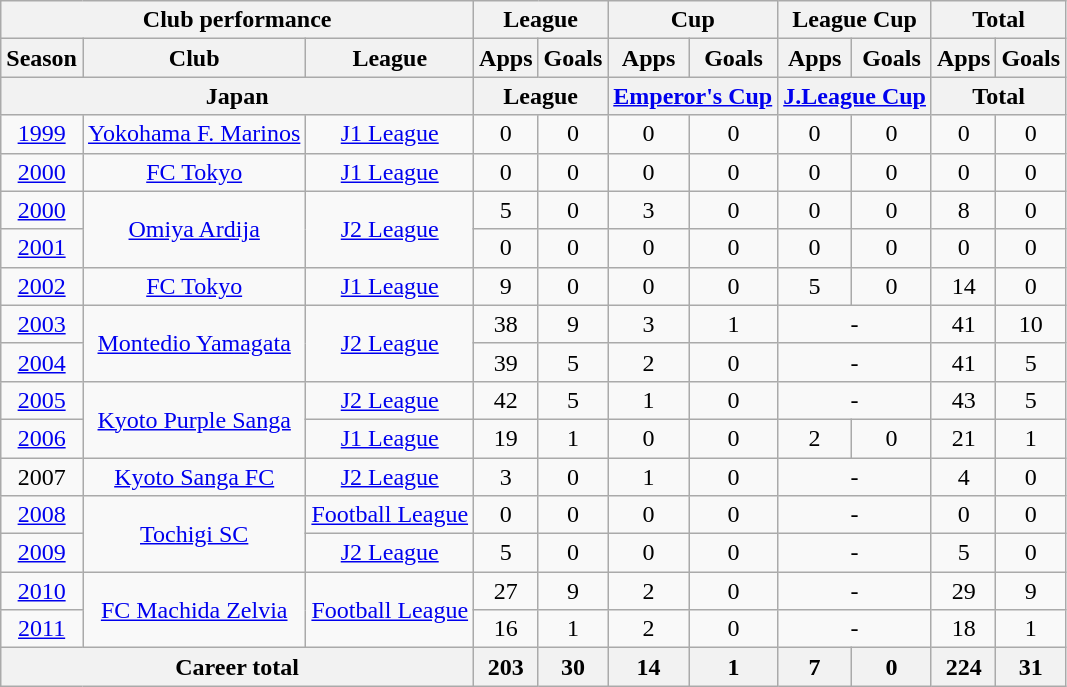<table class="wikitable" style="text-align:center">
<tr>
<th colspan=3>Club performance</th>
<th colspan=2>League</th>
<th colspan=2>Cup</th>
<th colspan=2>League Cup</th>
<th colspan=2>Total</th>
</tr>
<tr>
<th>Season</th>
<th>Club</th>
<th>League</th>
<th>Apps</th>
<th>Goals</th>
<th>Apps</th>
<th>Goals</th>
<th>Apps</th>
<th>Goals</th>
<th>Apps</th>
<th>Goals</th>
</tr>
<tr>
<th colspan=3>Japan</th>
<th colspan=2>League</th>
<th colspan=2><a href='#'>Emperor's Cup</a></th>
<th colspan=2><a href='#'>J.League Cup</a></th>
<th colspan=2>Total</th>
</tr>
<tr>
<td><a href='#'>1999</a></td>
<td><a href='#'>Yokohama F. Marinos</a></td>
<td><a href='#'>J1 League</a></td>
<td>0</td>
<td>0</td>
<td>0</td>
<td>0</td>
<td>0</td>
<td>0</td>
<td>0</td>
<td>0</td>
</tr>
<tr>
<td><a href='#'>2000</a></td>
<td><a href='#'>FC Tokyo</a></td>
<td><a href='#'>J1 League</a></td>
<td>0</td>
<td>0</td>
<td>0</td>
<td>0</td>
<td>0</td>
<td>0</td>
<td>0</td>
<td>0</td>
</tr>
<tr>
<td><a href='#'>2000</a></td>
<td rowspan="2"><a href='#'>Omiya Ardija</a></td>
<td rowspan="2"><a href='#'>J2 League</a></td>
<td>5</td>
<td>0</td>
<td>3</td>
<td>0</td>
<td>0</td>
<td>0</td>
<td>8</td>
<td>0</td>
</tr>
<tr>
<td><a href='#'>2001</a></td>
<td>0</td>
<td>0</td>
<td>0</td>
<td>0</td>
<td>0</td>
<td>0</td>
<td>0</td>
<td>0</td>
</tr>
<tr>
<td><a href='#'>2002</a></td>
<td><a href='#'>FC Tokyo</a></td>
<td><a href='#'>J1 League</a></td>
<td>9</td>
<td>0</td>
<td>0</td>
<td>0</td>
<td>5</td>
<td>0</td>
<td>14</td>
<td>0</td>
</tr>
<tr>
<td><a href='#'>2003</a></td>
<td rowspan="2"><a href='#'>Montedio Yamagata</a></td>
<td rowspan="2"><a href='#'>J2 League</a></td>
<td>38</td>
<td>9</td>
<td>3</td>
<td>1</td>
<td colspan="2">-</td>
<td>41</td>
<td>10</td>
</tr>
<tr>
<td><a href='#'>2004</a></td>
<td>39</td>
<td>5</td>
<td>2</td>
<td>0</td>
<td colspan="2">-</td>
<td>41</td>
<td>5</td>
</tr>
<tr>
<td><a href='#'>2005</a></td>
<td rowspan="2"><a href='#'>Kyoto Purple Sanga</a></td>
<td><a href='#'>J2 League</a></td>
<td>42</td>
<td>5</td>
<td>1</td>
<td>0</td>
<td colspan="2">-</td>
<td>43</td>
<td>5</td>
</tr>
<tr>
<td><a href='#'>2006</a></td>
<td><a href='#'>J1 League</a></td>
<td>19</td>
<td>1</td>
<td>0</td>
<td>0</td>
<td>2</td>
<td>0</td>
<td>21</td>
<td>1</td>
</tr>
<tr>
<td>2007</td>
<td><a href='#'>Kyoto Sanga FC</a></td>
<td><a href='#'>J2 League</a></td>
<td>3</td>
<td>0</td>
<td>1</td>
<td>0</td>
<td colspan="2">-</td>
<td>4</td>
<td>0</td>
</tr>
<tr>
<td><a href='#'>2008</a></td>
<td rowspan="2"><a href='#'>Tochigi SC</a></td>
<td><a href='#'>Football League</a></td>
<td>0</td>
<td>0</td>
<td>0</td>
<td>0</td>
<td colspan="2">-</td>
<td>0</td>
<td>0</td>
</tr>
<tr>
<td><a href='#'>2009</a></td>
<td><a href='#'>J2 League</a></td>
<td>5</td>
<td>0</td>
<td>0</td>
<td>0</td>
<td colspan="2">-</td>
<td>5</td>
<td>0</td>
</tr>
<tr>
<td><a href='#'>2010</a></td>
<td rowspan="2"><a href='#'>FC Machida Zelvia</a></td>
<td rowspan="2"><a href='#'>Football League</a></td>
<td>27</td>
<td>9</td>
<td>2</td>
<td>0</td>
<td colspan="2">-</td>
<td>29</td>
<td>9</td>
</tr>
<tr>
<td><a href='#'>2011</a></td>
<td>16</td>
<td>1</td>
<td>2</td>
<td>0</td>
<td colspan="2">-</td>
<td>18</td>
<td>1</td>
</tr>
<tr>
<th colspan=3>Career total</th>
<th>203</th>
<th>30</th>
<th>14</th>
<th>1</th>
<th>7</th>
<th>0</th>
<th>224</th>
<th>31</th>
</tr>
</table>
